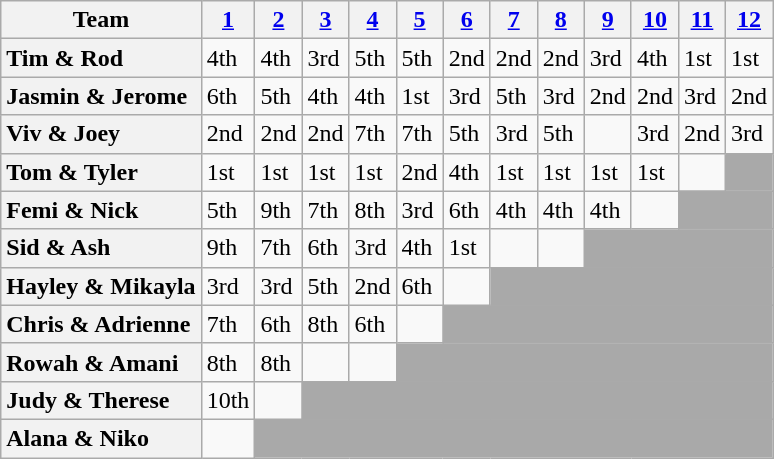<table class="wikitable sortable" style="text-align:left;">
<tr>
<th scope="col" class="unsortable">Team</th>
<th scope="col"><a href='#'>1</a></th>
<th scope="col"><a href='#'>2</a></th>
<th scope="col"><a href='#'>3</a></th>
<th scope="col"><a href='#'>4</a></th>
<th scope="col"><a href='#'>5</a></th>
<th scope="col"><a href='#'>6</a></th>
<th scope="col"><a href='#'>7</a><span></span></th>
<th scope="col"><a href='#'>8</a></th>
<th scope="col"><a href='#'>9</a></th>
<th scope="col"><a href='#'>10</a></th>
<th scope="col"><a href='#'>11</a></th>
<th scope="col"><a href='#'>12</a></th>
</tr>
<tr>
<th scope="row" style="text-align:left">Tim & Rod</th>
<td>4th</td>
<td>4th</td>
<td>3rd</td>
<td>5th</td>
<td>5th</td>
<td>2nd</td>
<td>2nd</td>
<td>2nd</td>
<td>3rd</td>
<td>4th</td>
<td>1st</td>
<td>1st</td>
</tr>
<tr>
<th scope="row" style="text-align:left">Jasmin & Jerome</th>
<td>6th</td>
<td>5th</td>
<td>4th</td>
<td>4th</td>
<td>1st</td>
<td>3rd</td>
<td>5th</td>
<td>3rd</td>
<td>2nd</td>
<td>2nd</td>
<td>3rd</td>
<td>2nd</td>
</tr>
<tr>
<th scope="row" style="text-align:left">Viv & Joey</th>
<td>2nd</td>
<td>2nd</td>
<td>2nd</td>
<td>7th</td>
<td>7th</td>
<td>5th</td>
<td>3rd</td>
<td>5th</td>
<td></td>
<td>3rd</td>
<td>2nd</td>
<td>3rd</td>
</tr>
<tr>
<th scope="row" style="text-align:left">Tom & Tyler</th>
<td>1st</td>
<td>1st</td>
<td>1st</td>
<td>1st</td>
<td>2nd</td>
<td>4th</td>
<td>1st</td>
<td>1st</td>
<td>1st</td>
<td>1st</td>
<td></td>
<td bgcolor="darkgray"></td>
</tr>
<tr>
<th scope="row" style="text-align:left">Femi & Nick</th>
<td>5th</td>
<td>9th</td>
<td>7th</td>
<td>8th</td>
<td>3rd</td>
<td>6th</td>
<td>4th</td>
<td>4th</td>
<td>4th</td>
<td></td>
<td colspan="2" bgcolor="darkgray"></td>
</tr>
<tr>
<th scope="row" style="text-align:left">Sid & Ash</th>
<td>9th</td>
<td>7th</td>
<td>6th</td>
<td>3rd</td>
<td>4th</td>
<td>1st</td>
<td></td>
<td></td>
<td colspan="4" bgcolor="darkgray"></td>
</tr>
<tr>
<th scope="row" style="text-align:left">Hayley & Mikayla</th>
<td>3rd</td>
<td>3rd</td>
<td>5th</td>
<td>2nd</td>
<td>6th</td>
<td></td>
<td colspan="6" bgcolor="darkgray"></td>
</tr>
<tr>
<th scope="row" style="text-align:left">Chris & Adrienne</th>
<td>7th</td>
<td>6th</td>
<td>8th</td>
<td>6th</td>
<td></td>
<td colspan="7" bgcolor="darkgray"></td>
</tr>
<tr>
<th scope="row" style="text-align:left">Rowah & Amani</th>
<td>8th</td>
<td>8th</td>
<td></td>
<td></td>
<td colspan="8" bgcolor="darkgray"></td>
</tr>
<tr>
<th scope="row" style="text-align:left">Judy & Therese</th>
<td>10th</td>
<td></td>
<td colspan="10" bgcolor="darkgray"></td>
</tr>
<tr>
<th scope="row" style="text-align:left">Alana & Niko</th>
<td></td>
<td colspan="11" bgcolor="darkgray"></td>
</tr>
</table>
